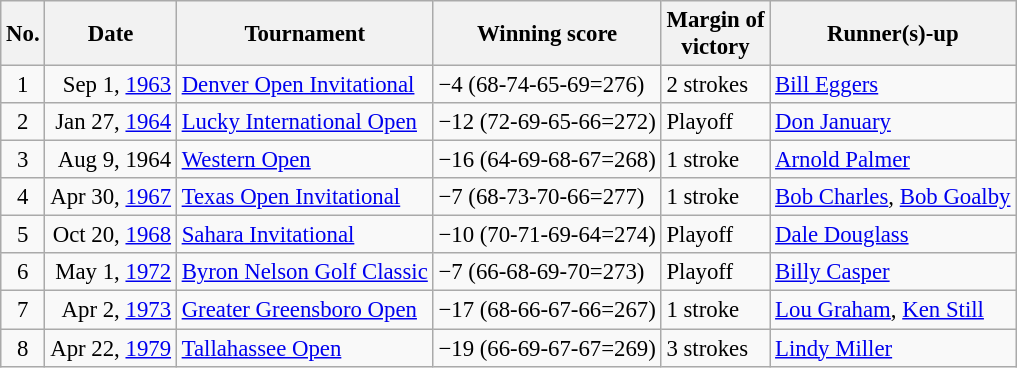<table class="wikitable" style="font-size:95%;">
<tr>
<th>No.</th>
<th>Date</th>
<th>Tournament</th>
<th>Winning score</th>
<th>Margin of<br>victory</th>
<th>Runner(s)-up</th>
</tr>
<tr>
<td align=center>1</td>
<td align=right>Sep 1, <a href='#'>1963</a></td>
<td><a href='#'>Denver Open Invitational</a></td>
<td>−4 (68-74-65-69=276)</td>
<td>2 strokes</td>
<td> <a href='#'>Bill Eggers</a></td>
</tr>
<tr>
<td align=center>2</td>
<td align=right>Jan 27, <a href='#'>1964</a></td>
<td><a href='#'>Lucky International Open</a></td>
<td>−12 (72-69-65-66=272)</td>
<td>Playoff</td>
<td> <a href='#'>Don January</a></td>
</tr>
<tr>
<td align=center>3</td>
<td align=right>Aug 9, 1964</td>
<td><a href='#'>Western Open</a></td>
<td>−16 (64-69-68-67=268)</td>
<td>1 stroke</td>
<td> <a href='#'>Arnold Palmer</a></td>
</tr>
<tr>
<td align=center>4</td>
<td align=right>Apr 30, <a href='#'>1967</a></td>
<td><a href='#'>Texas Open Invitational</a></td>
<td>−7 (68-73-70-66=277)</td>
<td>1 stroke</td>
<td> <a href='#'>Bob Charles</a>,  <a href='#'>Bob Goalby</a></td>
</tr>
<tr>
<td align=center>5</td>
<td align=right>Oct 20, <a href='#'>1968</a></td>
<td><a href='#'>Sahara Invitational</a></td>
<td>−10 (70-71-69-64=274)</td>
<td>Playoff</td>
<td> <a href='#'>Dale Douglass</a></td>
</tr>
<tr>
<td align=center>6</td>
<td align=right>May 1, <a href='#'>1972</a></td>
<td><a href='#'>Byron Nelson Golf Classic</a></td>
<td>−7 (66-68-69-70=273)</td>
<td>Playoff</td>
<td> <a href='#'>Billy Casper</a></td>
</tr>
<tr>
<td align=center>7</td>
<td align=right>Apr 2, <a href='#'>1973</a></td>
<td><a href='#'>Greater Greensboro Open</a></td>
<td>−17 (68-66-67-66=267)</td>
<td>1 stroke</td>
<td> <a href='#'>Lou Graham</a>,  <a href='#'>Ken Still</a></td>
</tr>
<tr>
<td align=center>8</td>
<td align=right>Apr 22, <a href='#'>1979</a></td>
<td><a href='#'>Tallahassee Open</a></td>
<td>−19 (66-69-67-67=269)</td>
<td>3 strokes</td>
<td> <a href='#'>Lindy Miller</a></td>
</tr>
</table>
